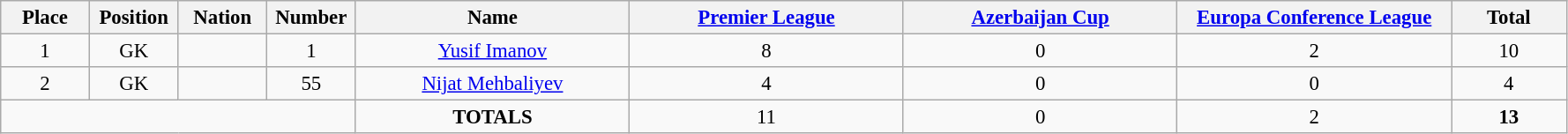<table class="wikitable" style="font-size: 95%; text-align: center;">
<tr>
<th width=60>Place</th>
<th width=60>Position</th>
<th width=60>Nation</th>
<th width=60>Number</th>
<th width=200>Name</th>
<th width=200><a href='#'>Premier League</a></th>
<th width=200><a href='#'>Azerbaijan Cup</a></th>
<th width=200><a href='#'>Europa Conference League</a></th>
<th width=80><strong>Total</strong></th>
</tr>
<tr>
<td>1</td>
<td>GK</td>
<td></td>
<td>1</td>
<td><a href='#'>Yusif Imanov</a></td>
<td>8</td>
<td>0</td>
<td>2</td>
<td>10</td>
</tr>
<tr>
<td>2</td>
<td>GK</td>
<td></td>
<td>55</td>
<td><a href='#'>Nijat Mehbaliyev</a></td>
<td>4</td>
<td>0</td>
<td>0</td>
<td>4</td>
</tr>
<tr>
<td colspan="4"></td>
<td><strong>TOTALS</strong></td>
<td>11</td>
<td>0</td>
<td>2</td>
<td><strong>13</strong></td>
</tr>
</table>
